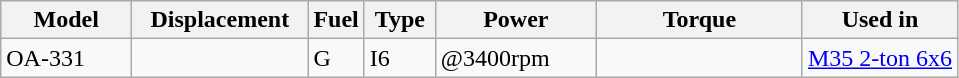<table class="wikitable">
<tr>
<th style="width: 80px;">Model</th>
<th style="width: 110px;">Displacement</th>
<th style="width: 30px;">Fuel</th>
<th style="width: 40px;">Type</th>
<th style="width: 100px;">Power</th>
<th style="width: 130px;">Torque</th>
<th>Used in</th>
</tr>
<tr>
<td>OA-331</td>
<td></td>
<td>G</td>
<td>I6</td>
<td> @3400rpm</td>
<td></td>
<td><a href='#'>M35 2-ton 6x6</a></td>
</tr>
</table>
